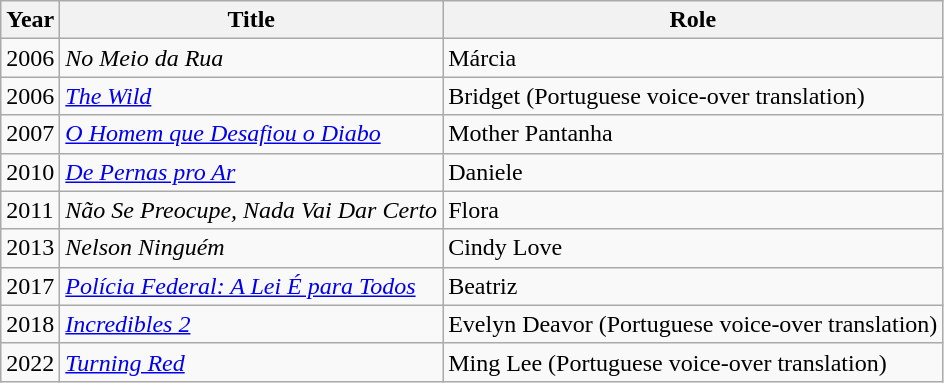<table class="wikitable sortable">
<tr>
<th>Year</th>
<th>Title</th>
<th>Role</th>
</tr>
<tr>
<td>2006</td>
<td><em>No Meio da Rua</em></td>
<td>Márcia</td>
</tr>
<tr>
<td>2006</td>
<td><em><a href='#'>The Wild</a></em></td>
<td>Bridget (Portuguese voice-over translation)</td>
</tr>
<tr>
<td>2007</td>
<td><em><a href='#'>O Homem que Desafiou o Diabo</a></em></td>
<td>Mother Pantanha</td>
</tr>
<tr>
<td>2010</td>
<td><em><a href='#'>De Pernas pro Ar</a></em></td>
<td>Daniele</td>
</tr>
<tr>
<td>2011</td>
<td><em>Não Se Preocupe, Nada Vai Dar Certo</em></td>
<td>Flora</td>
</tr>
<tr>
<td>2013</td>
<td><em>Nelson Ninguém</em></td>
<td>Cindy Love</td>
</tr>
<tr>
<td>2017</td>
<td><em><a href='#'>Polícia Federal: A Lei É para Todos</a></em></td>
<td>Beatriz</td>
</tr>
<tr>
<td>2018</td>
<td><em><a href='#'>Incredibles 2</a></em></td>
<td>Evelyn Deavor (Portuguese voice-over translation)</td>
</tr>
<tr>
<td>2022</td>
<td><em><a href='#'>Turning Red</a></em></td>
<td>Ming Lee (Portuguese voice-over translation)</td>
</tr>
</table>
